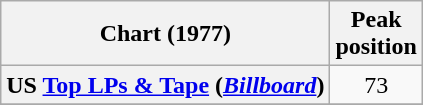<table class="wikitable plainrowheaders">
<tr>
<th>Chart (1977)</th>
<th>Peak<br>position</th>
</tr>
<tr>
<th scope="row">US <a href='#'>Top LPs & Tape</a> (<em><a href='#'>Billboard</a></em>)</th>
<td align="center">73</td>
</tr>
<tr>
</tr>
</table>
